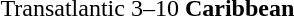<table>
<tr>
<td align=center>Transatlantic</td>
<td align=center>3–10</td>
<td align=center><strong>Caribbean</strong></td>
</tr>
</table>
